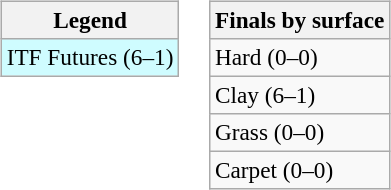<table>
<tr valign=top>
<td><br><table class=wikitable style=font-size:97%>
<tr>
<th>Legend</th>
</tr>
<tr bgcolor=cffcff>
<td>ITF Futures (6–1)</td>
</tr>
</table>
</td>
<td><br><table class=wikitable style=font-size:97%>
<tr>
<th>Finals by surface</th>
</tr>
<tr>
<td>Hard (0–0)</td>
</tr>
<tr>
<td>Clay (6–1)</td>
</tr>
<tr>
<td>Grass (0–0)</td>
</tr>
<tr>
<td>Carpet (0–0)</td>
</tr>
</table>
</td>
</tr>
</table>
